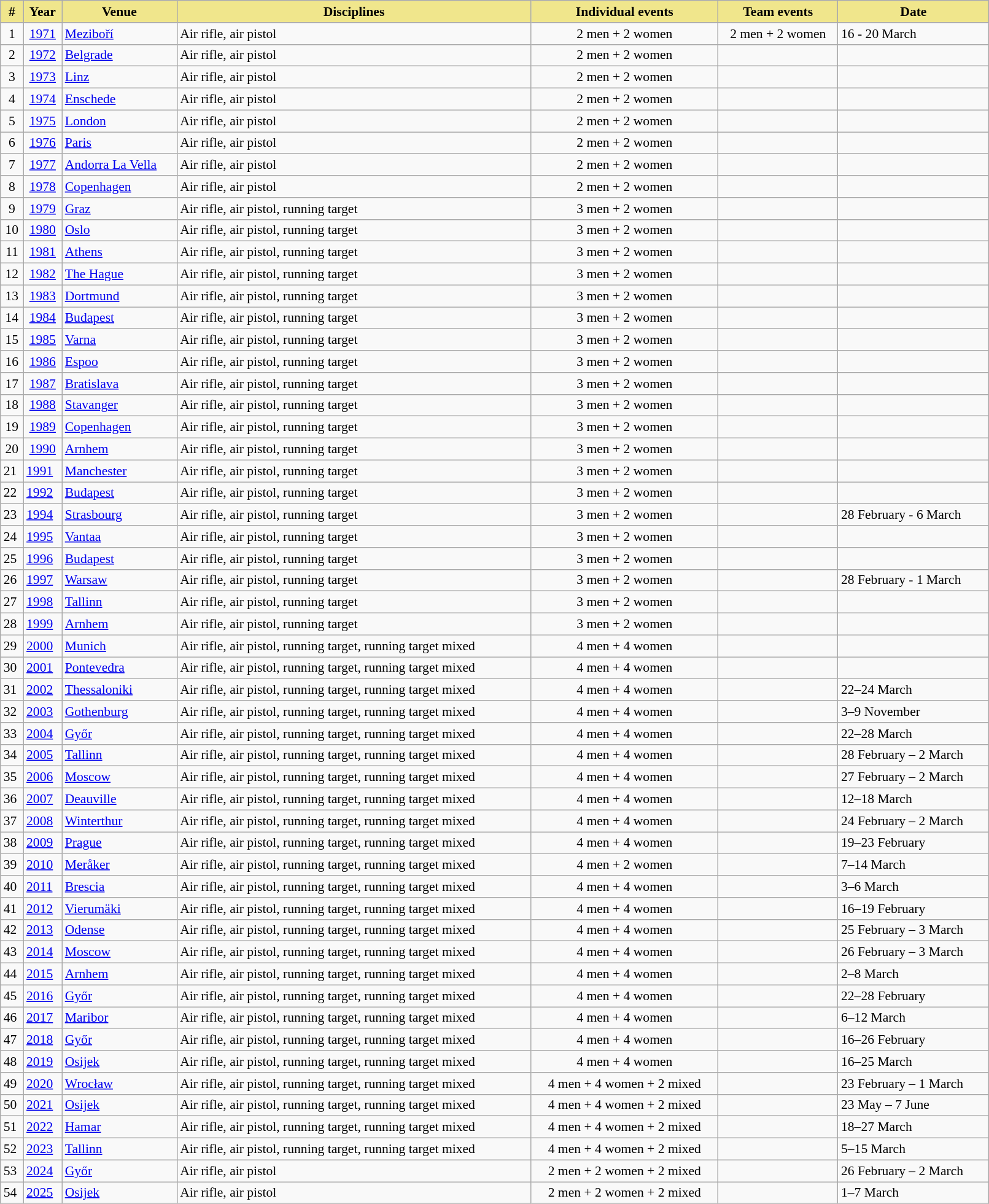<table class="wikitable" width=85% style="font-size:90%; text-align:left;">
<tr>
<th style="background-color:khaki;">#</th>
<th style="background-color:khaki;">Year</th>
<th style="background-color:khaki;">Venue</th>
<th style="background-color:khaki;">Disciplines</th>
<th style="background-color:khaki;">Individual events</th>
<th style="background-color:khaki;">Team events</th>
<th style="background-color:khaki;">Date</th>
</tr>
<tr>
<td align=center>1</td>
<td align=center><a href='#'>1971</a></td>
<td> <a href='#'>Meziboří</a></td>
<td>Air rifle, air pistol</td>
<td align=center>2 men + 2 women</td>
<td align=center>2 men + 2 women</td>
<td>16 - 20 March</td>
</tr>
<tr>
<td align=center>2</td>
<td align=center><a href='#'>1972</a></td>
<td> <a href='#'>Belgrade</a></td>
<td>Air rifle, air pistol</td>
<td align=center>2 men + 2 women</td>
<td></td>
<td></td>
</tr>
<tr>
<td align=center>3</td>
<td align=center><a href='#'>1973</a></td>
<td> <a href='#'>Linz</a></td>
<td>Air rifle, air pistol</td>
<td align=center>2 men + 2 women</td>
<td></td>
<td></td>
</tr>
<tr>
<td align=center>4</td>
<td align=center><a href='#'>1974</a></td>
<td> <a href='#'>Enschede</a></td>
<td>Air rifle, air pistol</td>
<td align=center>2 men + 2 women</td>
<td></td>
<td></td>
</tr>
<tr>
<td align=center>5</td>
<td align=center><a href='#'>1975</a></td>
<td> <a href='#'>London</a></td>
<td>Air rifle, air pistol</td>
<td align=center>2 men + 2 women</td>
<td></td>
<td></td>
</tr>
<tr>
<td align=center>6</td>
<td align=center><a href='#'>1976</a></td>
<td> <a href='#'>Paris</a></td>
<td>Air rifle, air pistol</td>
<td align=center>2 men + 2 women</td>
<td></td>
<td></td>
</tr>
<tr>
<td align=center>7</td>
<td align=center><a href='#'>1977</a></td>
<td> <a href='#'>Andorra La Vella</a></td>
<td>Air rifle, air pistol</td>
<td align=center>2 men + 2 women</td>
<td></td>
<td></td>
</tr>
<tr>
<td align=center>8</td>
<td align=center><a href='#'>1978</a></td>
<td> <a href='#'>Copenhagen</a></td>
<td>Air rifle, air pistol</td>
<td align=center>2 men + 2 women</td>
<td></td>
<td></td>
</tr>
<tr>
<td align=center>9</td>
<td align=center><a href='#'>1979</a></td>
<td> <a href='#'>Graz</a></td>
<td>Air rifle, air pistol, running target</td>
<td align=center>3 men + 2 women</td>
<td></td>
<td></td>
</tr>
<tr>
<td align=center>10</td>
<td align=center><a href='#'>1980</a></td>
<td> <a href='#'>Oslo</a></td>
<td>Air rifle, air pistol, running target</td>
<td align=center>3 men + 2 women</td>
<td></td>
<td></td>
</tr>
<tr>
<td align=center>11</td>
<td align=center><a href='#'>1981</a></td>
<td> <a href='#'>Athens</a></td>
<td>Air rifle, air pistol, running target</td>
<td align=center>3 men + 2 women</td>
<td></td>
<td></td>
</tr>
<tr>
<td align=center>12</td>
<td align=center><a href='#'>1982</a></td>
<td> <a href='#'>The Hague</a></td>
<td>Air rifle, air pistol, running target</td>
<td align=center>3 men + 2 women</td>
<td></td>
<td></td>
</tr>
<tr>
<td align=center>13</td>
<td align=center><a href='#'>1983</a></td>
<td> <a href='#'>Dortmund</a></td>
<td>Air rifle, air pistol, running target</td>
<td align=center>3 men + 2 women</td>
<td></td>
<td></td>
</tr>
<tr>
<td align=center>14</td>
<td align=center><a href='#'>1984</a></td>
<td> <a href='#'>Budapest</a></td>
<td>Air rifle, air pistol, running target</td>
<td align=center>3 men + 2 women</td>
<td></td>
<td></td>
</tr>
<tr>
<td align=center>15</td>
<td align=center><a href='#'>1985</a></td>
<td> <a href='#'>Varna</a></td>
<td>Air rifle, air pistol, running target</td>
<td align=center>3 men + 2 women</td>
<td></td>
<td></td>
</tr>
<tr>
<td align=center>16</td>
<td align=center><a href='#'>1986</a></td>
<td> <a href='#'>Espoo</a></td>
<td>Air rifle, air pistol, running target</td>
<td align=center>3 men + 2 women</td>
<td></td>
<td></td>
</tr>
<tr>
<td align=center>17</td>
<td align=center><a href='#'>1987</a></td>
<td> <a href='#'>Bratislava</a></td>
<td>Air rifle, air pistol, running target</td>
<td align=center>3 men + 2 women</td>
<td></td>
<td></td>
</tr>
<tr>
<td align=center>18</td>
<td align=center><a href='#'>1988</a></td>
<td> <a href='#'>Stavanger</a></td>
<td>Air rifle, air pistol, running target</td>
<td align=center>3 men + 2 women</td>
<td></td>
<td></td>
</tr>
<tr>
<td align=center>19</td>
<td align=center><a href='#'>1989</a></td>
<td> <a href='#'>Copenhagen</a></td>
<td>Air rifle, air pistol, running target</td>
<td align=center>3 men + 2 women</td>
<td></td>
<td></td>
</tr>
<tr>
<td align=center>20</td>
<td align=center><a href='#'>1990</a></td>
<td> <a href='#'>Arnhem</a></td>
<td>Air rifle, air pistol, running target</td>
<td align=center>3 men + 2 women</td>
<td></td>
<td></td>
</tr>
<tr>
<td>21</td>
<td><a href='#'>1991</a></td>
<td align=left> <a href='#'>Manchester</a></td>
<td>Air rifle, air pistol, running target</td>
<td align=center>3 men + 2 women</td>
<td></td>
<td></td>
</tr>
<tr>
<td>22</td>
<td><a href='#'>1992</a></td>
<td align=left> <a href='#'>Budapest</a></td>
<td>Air rifle, air pistol, running target</td>
<td align=center>3 men + 2 women</td>
<td></td>
<td></td>
</tr>
<tr>
<td>23</td>
<td><a href='#'>1994</a></td>
<td align=left> <a href='#'>Strasbourg</a></td>
<td>Air rifle, air pistol, running target</td>
<td align=center>3 men + 2 women</td>
<td></td>
<td>28 February - 6 March</td>
</tr>
<tr>
<td>24</td>
<td><a href='#'>1995</a></td>
<td align=left> <a href='#'>Vantaa</a></td>
<td>Air rifle, air pistol, running target</td>
<td align=center>3 men + 2 women</td>
<td></td>
<td></td>
</tr>
<tr>
<td>25</td>
<td><a href='#'>1996</a></td>
<td align=left> <a href='#'>Budapest</a></td>
<td>Air rifle, air pistol, running target</td>
<td align=center>3 men + 2 women</td>
<td></td>
<td></td>
</tr>
<tr>
<td>26</td>
<td><a href='#'>1997</a></td>
<td align=left> <a href='#'>Warsaw</a></td>
<td>Air rifle, air pistol, running target</td>
<td align=center>3 men + 2 women</td>
<td></td>
<td>28 February - 1 March</td>
</tr>
<tr>
<td>27</td>
<td><a href='#'>1998</a></td>
<td align=left> <a href='#'>Tallinn</a></td>
<td>Air rifle, air pistol, running target</td>
<td align=center>3 men + 2 women</td>
<td></td>
<td></td>
</tr>
<tr>
<td>28</td>
<td><a href='#'>1999</a></td>
<td align=left> <a href='#'>Arnhem</a></td>
<td>Air rifle, air pistol, running target</td>
<td align=center>3 men + 2 women</td>
<td></td>
<td></td>
</tr>
<tr>
<td>29</td>
<td><a href='#'>2000</a></td>
<td align=left> <a href='#'>Munich</a></td>
<td>Air rifle, air pistol, running target, running target mixed</td>
<td align=center>4 men + 4 women</td>
<td></td>
<td></td>
</tr>
<tr>
<td>30</td>
<td><a href='#'>2001</a></td>
<td align=left> <a href='#'>Pontevedra</a></td>
<td>Air rifle, air pistol, running target, running target mixed</td>
<td align=center>4 men + 4 women</td>
<td></td>
<td></td>
</tr>
<tr>
<td>31</td>
<td><a href='#'>2002</a></td>
<td align=left> <a href='#'>Thessaloniki</a></td>
<td>Air rifle, air pistol, running target, running target mixed</td>
<td align=center>4 men + 4 women</td>
<td></td>
<td>22–24 March</td>
</tr>
<tr>
<td>32</td>
<td><a href='#'>2003</a></td>
<td align=left> <a href='#'>Gothenburg</a></td>
<td>Air rifle, air pistol, running target, running target mixed</td>
<td align=center>4 men + 4 women</td>
<td></td>
<td>3–9 November</td>
</tr>
<tr>
<td>33</td>
<td><a href='#'>2004</a></td>
<td align=left> <a href='#'>Győr</a></td>
<td>Air rifle, air pistol, running target, running target mixed</td>
<td align=center>4 men + 4 women</td>
<td></td>
<td>22–28 March</td>
</tr>
<tr>
<td>34</td>
<td><a href='#'>2005</a></td>
<td align=left> <a href='#'>Tallinn</a></td>
<td>Air rifle, air pistol, running target, running target mixed</td>
<td align=center>4 men + 4 women</td>
<td></td>
<td>28 February – 2 March</td>
</tr>
<tr>
<td>35</td>
<td><a href='#'>2006</a></td>
<td align=left> <a href='#'>Moscow</a></td>
<td>Air rifle, air pistol, running target, running target mixed</td>
<td align=center>4 men + 4 women</td>
<td></td>
<td>27 February – 2 March</td>
</tr>
<tr>
<td>36</td>
<td><a href='#'>2007</a></td>
<td align=left> <a href='#'>Deauville</a></td>
<td>Air rifle, air pistol, running target, running target mixed</td>
<td align=center>4 men + 4 women</td>
<td></td>
<td>12–18 March</td>
</tr>
<tr>
<td>37</td>
<td><a href='#'>2008</a></td>
<td align=left> <a href='#'>Winterthur</a></td>
<td>Air rifle, air pistol, running target, running target mixed</td>
<td align=center>4 men + 4 women</td>
<td></td>
<td>24 February – 2 March</td>
</tr>
<tr>
<td>38</td>
<td><a href='#'>2009</a></td>
<td align=left> <a href='#'>Prague</a></td>
<td>Air rifle, air pistol, running target, running target mixed</td>
<td align=center>4 men + 4 women</td>
<td></td>
<td>19–23 February</td>
</tr>
<tr>
<td>39</td>
<td><a href='#'>2010</a></td>
<td align=left> <a href='#'>Meråker</a></td>
<td>Air rifle, air pistol, running target, running target mixed</td>
<td align=center>4 men + 2 women</td>
<td></td>
<td>7–14 March</td>
</tr>
<tr>
<td>40</td>
<td><a href='#'>2011</a></td>
<td align=left> <a href='#'>Brescia</a></td>
<td>Air rifle, air pistol, running target, running target mixed</td>
<td align=center>4 men + 4 women</td>
<td></td>
<td>3–6 March</td>
</tr>
<tr>
<td>41</td>
<td><a href='#'>2012</a></td>
<td align=left> <a href='#'>Vierumäki</a></td>
<td>Air rifle, air pistol, running target, running target mixed</td>
<td align=center>4 men + 4 women</td>
<td></td>
<td>16–19 February</td>
</tr>
<tr>
<td>42</td>
<td><a href='#'>2013</a></td>
<td align=left> <a href='#'>Odense</a></td>
<td>Air rifle, air pistol, running target, running target mixed</td>
<td align=center>4 men + 4 women</td>
<td></td>
<td>25 February – 3 March</td>
</tr>
<tr>
<td>43</td>
<td><a href='#'>2014</a></td>
<td align=left> <a href='#'>Moscow</a></td>
<td>Air rifle, air pistol, running target, running target mixed</td>
<td align=center>4 men + 4 women</td>
<td></td>
<td>26 February – 3 March</td>
</tr>
<tr>
<td>44</td>
<td><a href='#'>2015</a></td>
<td align=left> <a href='#'>Arnhem</a></td>
<td>Air rifle, air pistol, running target, running target mixed</td>
<td align=center>4 men + 4 women</td>
<td></td>
<td>2–8 March</td>
</tr>
<tr>
<td>45</td>
<td><a href='#'>2016</a></td>
<td align=left> <a href='#'>Győr</a></td>
<td>Air rifle, air pistol, running target, running target mixed</td>
<td align=center>4 men + 4 women</td>
<td></td>
<td>22–28 February</td>
</tr>
<tr>
<td>46</td>
<td><a href='#'>2017</a></td>
<td align=left> <a href='#'>Maribor</a></td>
<td>Air rifle, air pistol, running target, running target mixed</td>
<td align=center>4 men + 4 women</td>
<td></td>
<td>6–12 March</td>
</tr>
<tr>
<td>47</td>
<td><a href='#'>2018</a></td>
<td align=left> <a href='#'>Győr</a></td>
<td>Air rifle, air pistol, running target, running target mixed</td>
<td align=center>4 men + 4 women</td>
<td></td>
<td>16–26 February</td>
</tr>
<tr>
<td>48</td>
<td><a href='#'>2019</a></td>
<td align=left> <a href='#'>Osijek</a></td>
<td>Air rifle, air pistol, running target, running target mixed</td>
<td align=center>4 men + 4 women</td>
<td></td>
<td>16–25 March</td>
</tr>
<tr>
<td>49</td>
<td><a href='#'>2020</a></td>
<td align=left> <a href='#'>Wrocław</a></td>
<td>Air rifle, air pistol, running target, running target mixed</td>
<td align=center>4 men + 4 women + 2 mixed</td>
<td></td>
<td>23 February – 1 March</td>
</tr>
<tr>
<td>50</td>
<td><a href='#'>2021</a></td>
<td align=left> <a href='#'>Osijek</a></td>
<td>Air rifle, air pistol, running target, running target mixed</td>
<td align=center>4 men + 4 women + 2 mixed</td>
<td></td>
<td>23 May – 7 June</td>
</tr>
<tr>
<td>51</td>
<td><a href='#'>2022</a></td>
<td align=left> <a href='#'>Hamar</a></td>
<td>Air rifle, air pistol, running target, running target mixed</td>
<td align=center>4 men + 4 women + 2 mixed</td>
<td></td>
<td>18–27 March</td>
</tr>
<tr>
<td>52</td>
<td><a href='#'>2023</a></td>
<td align=left> <a href='#'>Tallinn</a></td>
<td>Air rifle, air pistol, running target, running target mixed</td>
<td align=center>4 men + 4 women + 2 mixed</td>
<td></td>
<td>5–15 March</td>
</tr>
<tr>
<td>53</td>
<td><a href='#'>2024</a></td>
<td align=left> <a href='#'>Győr</a></td>
<td>Air rifle, air pistol</td>
<td align=center>2 men + 2 women + 2 mixed</td>
<td></td>
<td>26 February – 2 March</td>
</tr>
<tr>
<td>54</td>
<td><a href='#'>2025</a></td>
<td align=left> <a href='#'>Osijek</a></td>
<td>Air rifle, air pistol</td>
<td align=center>2 men + 2 women + 2 mixed</td>
<td></td>
<td>1–7 March</td>
</tr>
</table>
